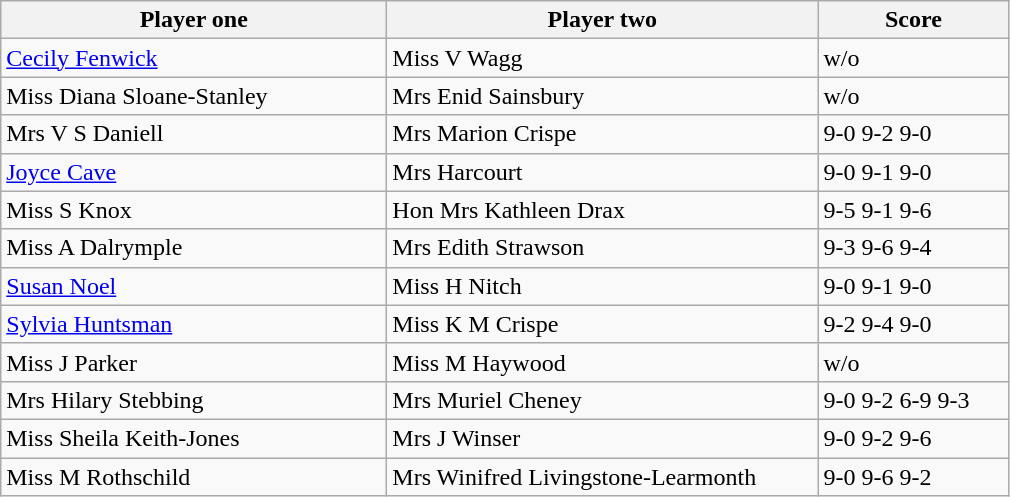<table class="wikitable">
<tr>
<th width=250>Player one</th>
<th width=280>Player two</th>
<th width=120>Score</th>
</tr>
<tr>
<td><a href='#'>Cecily Fenwick</a></td>
<td> Miss V Wagg</td>
<td>w/o</td>
</tr>
<tr>
<td> Miss Diana Sloane-Stanley</td>
<td> Mrs Enid Sainsbury</td>
<td>w/o</td>
</tr>
<tr>
<td> Mrs V S Daniell</td>
<td> Mrs Marion Crispe</td>
<td>9-0 9-2 9-0</td>
</tr>
<tr>
<td><a href='#'>Joyce Cave</a></td>
<td> Mrs Harcourt</td>
<td>9-0 9-1 9-0</td>
</tr>
<tr>
<td> Miss S Knox</td>
<td> Hon Mrs Kathleen Drax</td>
<td>9-5 9-1 9-6</td>
</tr>
<tr>
<td> Miss A Dalrymple</td>
<td> Mrs Edith Strawson</td>
<td>9-3 9-6 9-4</td>
</tr>
<tr>
<td><a href='#'>Susan Noel</a></td>
<td> Miss H Nitch</td>
<td>9-0 9-1 9-0</td>
</tr>
<tr>
<td><a href='#'>Sylvia Huntsman</a></td>
<td> Miss K M Crispe</td>
<td>9-2 9-4 9-0</td>
</tr>
<tr>
<td> Miss J Parker</td>
<td> Miss M Haywood</td>
<td>w/o</td>
</tr>
<tr>
<td> Mrs Hilary Stebbing</td>
<td> Mrs Muriel Cheney</td>
<td>9-0 9-2 6-9 9-3</td>
</tr>
<tr>
<td> Miss Sheila Keith-Jones</td>
<td> Mrs J Winser</td>
<td>9-0 9-2 9-6</td>
</tr>
<tr>
<td> Miss M Rothschild</td>
<td> Mrs Winifred Livingstone-Learmonth</td>
<td>9-0 9-6 9-2</td>
</tr>
</table>
